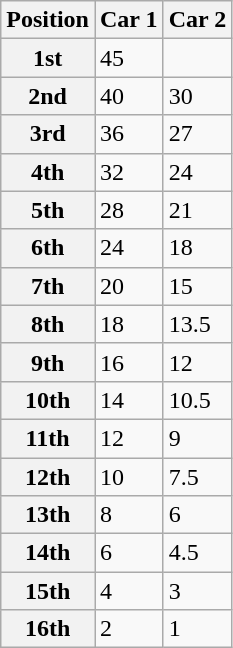<table class="wikitable" border="1">
<tr>
<th>Position</th>
<th>Car 1</th>
<th>Car 2</th>
</tr>
<tr>
<th>1st</th>
<td>45</td>
<td></td>
</tr>
<tr>
<th>2nd</th>
<td>40</td>
<td>30</td>
</tr>
<tr>
<th>3rd</th>
<td>36</td>
<td>27</td>
</tr>
<tr>
<th>4th</th>
<td>32</td>
<td>24</td>
</tr>
<tr>
<th>5th</th>
<td>28</td>
<td>21</td>
</tr>
<tr>
<th>6th</th>
<td>24</td>
<td>18</td>
</tr>
<tr>
<th>7th</th>
<td>20</td>
<td>15</td>
</tr>
<tr>
<th>8th</th>
<td>18</td>
<td>13.5</td>
</tr>
<tr>
<th>9th</th>
<td>16</td>
<td>12</td>
</tr>
<tr>
<th>10th</th>
<td>14</td>
<td>10.5</td>
</tr>
<tr>
<th>11th</th>
<td>12</td>
<td>9</td>
</tr>
<tr>
<th>12th</th>
<td>10</td>
<td>7.5</td>
</tr>
<tr>
<th>13th</th>
<td>8</td>
<td>6</td>
</tr>
<tr>
<th>14th</th>
<td>6</td>
<td>4.5</td>
</tr>
<tr>
<th>15th</th>
<td>4</td>
<td>3</td>
</tr>
<tr>
<th>16th</th>
<td>2</td>
<td>1</td>
</tr>
</table>
